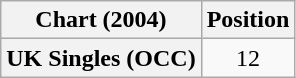<table class="wikitable plainrowheaders" style="text-align:center">
<tr>
<th scope="col">Chart (2004)</th>
<th scope="col">Position</th>
</tr>
<tr>
<th scope="row">UK Singles (OCC)</th>
<td>12</td>
</tr>
</table>
